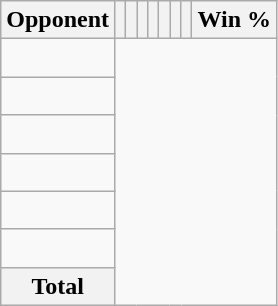<table class="wikitable sortable collapsible collapsed" style="text-align: center;">
<tr>
<th>Opponent</th>
<th></th>
<th></th>
<th></th>
<th></th>
<th></th>
<th></th>
<th></th>
<th>Win %</th>
</tr>
<tr>
<td align="left"><br></td>
</tr>
<tr>
<td align="left"><br></td>
</tr>
<tr>
<td align="left"><br></td>
</tr>
<tr>
<td align="left"><br></td>
</tr>
<tr>
<td align="left"><br></td>
</tr>
<tr>
<td align="left"><br></td>
</tr>
<tr class="sortbottom">
<th>Total<br></th>
</tr>
</table>
